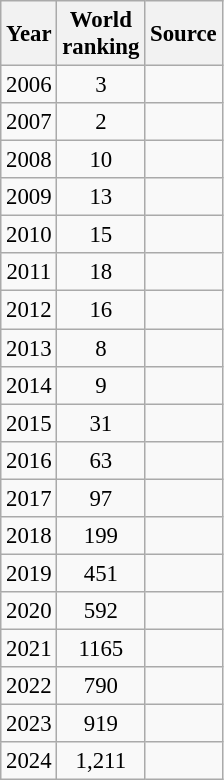<table class="wikitable" style="text-align:center; font-size: 95%;">
<tr>
<th>Year</th>
<th>World<br>ranking</th>
<th>Source</th>
</tr>
<tr>
<td>2006</td>
<td>3</td>
<td></td>
</tr>
<tr>
<td>2007</td>
<td>2</td>
<td></td>
</tr>
<tr>
<td>2008</td>
<td>10</td>
<td></td>
</tr>
<tr>
<td>2009</td>
<td>13</td>
<td></td>
</tr>
<tr>
<td>2010</td>
<td>15</td>
<td></td>
</tr>
<tr>
<td>2011</td>
<td>18</td>
<td></td>
</tr>
<tr>
<td>2012</td>
<td>16</td>
<td></td>
</tr>
<tr>
<td>2013</td>
<td>8</td>
<td></td>
</tr>
<tr>
<td>2014</td>
<td>9</td>
<td></td>
</tr>
<tr>
<td>2015</td>
<td>31</td>
<td></td>
</tr>
<tr>
<td>2016</td>
<td>63</td>
<td></td>
</tr>
<tr>
<td>2017</td>
<td>97</td>
<td></td>
</tr>
<tr>
<td>2018</td>
<td>199</td>
<td></td>
</tr>
<tr>
<td>2019</td>
<td>451</td>
<td></td>
</tr>
<tr>
<td>2020</td>
<td>592</td>
<td></td>
</tr>
<tr>
<td>2021</td>
<td>1165</td>
<td></td>
</tr>
<tr>
<td>2022</td>
<td>790</td>
<td></td>
</tr>
<tr>
<td>2023</td>
<td>919</td>
<td></td>
</tr>
<tr>
<td>2024</td>
<td>1,211</td>
<td></td>
</tr>
</table>
